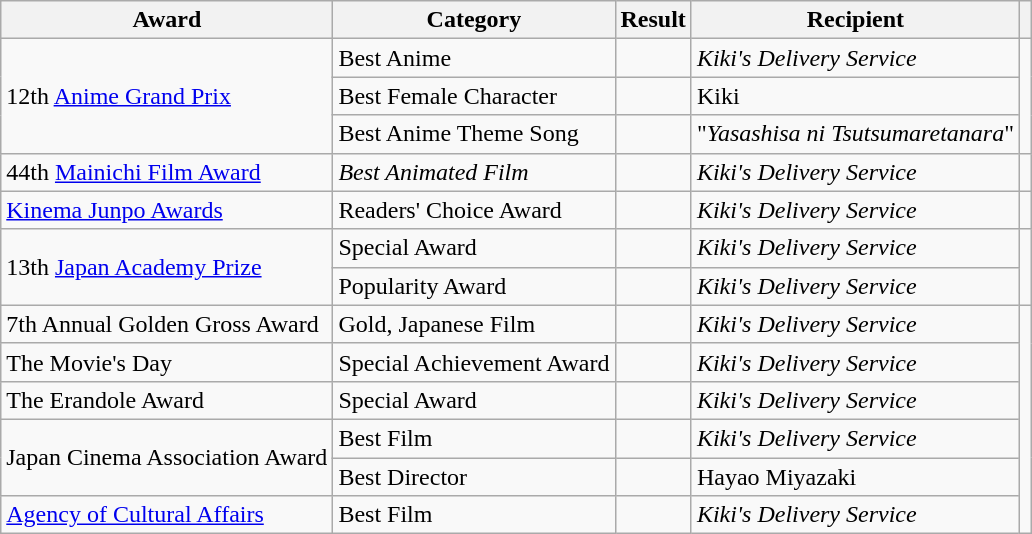<table class="wikitable sortable">
<tr>
<th>Award</th>
<th>Category</th>
<th>Result</th>
<th>Recipient</th>
<th class="unsortable"></th>
</tr>
<tr>
<td rowspan="3">12th <a href='#'>Anime Grand Prix</a></td>
<td>Best Anime</td>
<td></td>
<td><em>Kiki's Delivery Service</em></td>
<td rowspan="3"></td>
</tr>
<tr>
<td>Best Female Character</td>
<td></td>
<td>Kiki</td>
</tr>
<tr>
<td>Best Anime Theme Song</td>
<td></td>
<td>"<em>Yasashisa ni Tsutsumaretanara</em>"</td>
</tr>
<tr>
<td>44th <a href='#'>Mainichi Film Award</a></td>
<td><em>Best Animated Film</em></td>
<td></td>
<td><em>Kiki's Delivery Service</em></td>
<td></td>
</tr>
<tr>
<td><a href='#'>Kinema Junpo Awards</a></td>
<td>Readers' Choice Award</td>
<td></td>
<td><em>Kiki's Delivery Service</em></td>
<td></td>
</tr>
<tr>
<td rowspan="2">13th <a href='#'>Japan Academy Prize</a></td>
<td>Special Award</td>
<td></td>
<td><em>Kiki's Delivery Service</em></td>
<td rowspan="2"></td>
</tr>
<tr>
<td>Popularity Award</td>
<td></td>
<td><em>Kiki's Delivery Service</em></td>
</tr>
<tr>
<td>7th Annual Golden Gross Award</td>
<td>Gold, Japanese Film</td>
<td></td>
<td><em>Kiki's Delivery Service</em></td>
<td rowspan="6"></td>
</tr>
<tr>
<td>The Movie's Day</td>
<td>Special Achievement Award</td>
<td></td>
<td><em>Kiki's Delivery Service</em></td>
</tr>
<tr>
<td>The Erandole Award</td>
<td>Special Award</td>
<td></td>
<td><em>Kiki's Delivery Service</em></td>
</tr>
<tr>
<td rowspan="2">Japan Cinema Association Award</td>
<td>Best Film</td>
<td></td>
<td><em>Kiki's Delivery Service</em></td>
</tr>
<tr>
<td>Best Director</td>
<td></td>
<td>Hayao Miyazaki</td>
</tr>
<tr>
<td><a href='#'>Agency of Cultural Affairs</a></td>
<td>Best Film</td>
<td></td>
<td><em>Kiki's Delivery Service</em></td>
</tr>
</table>
